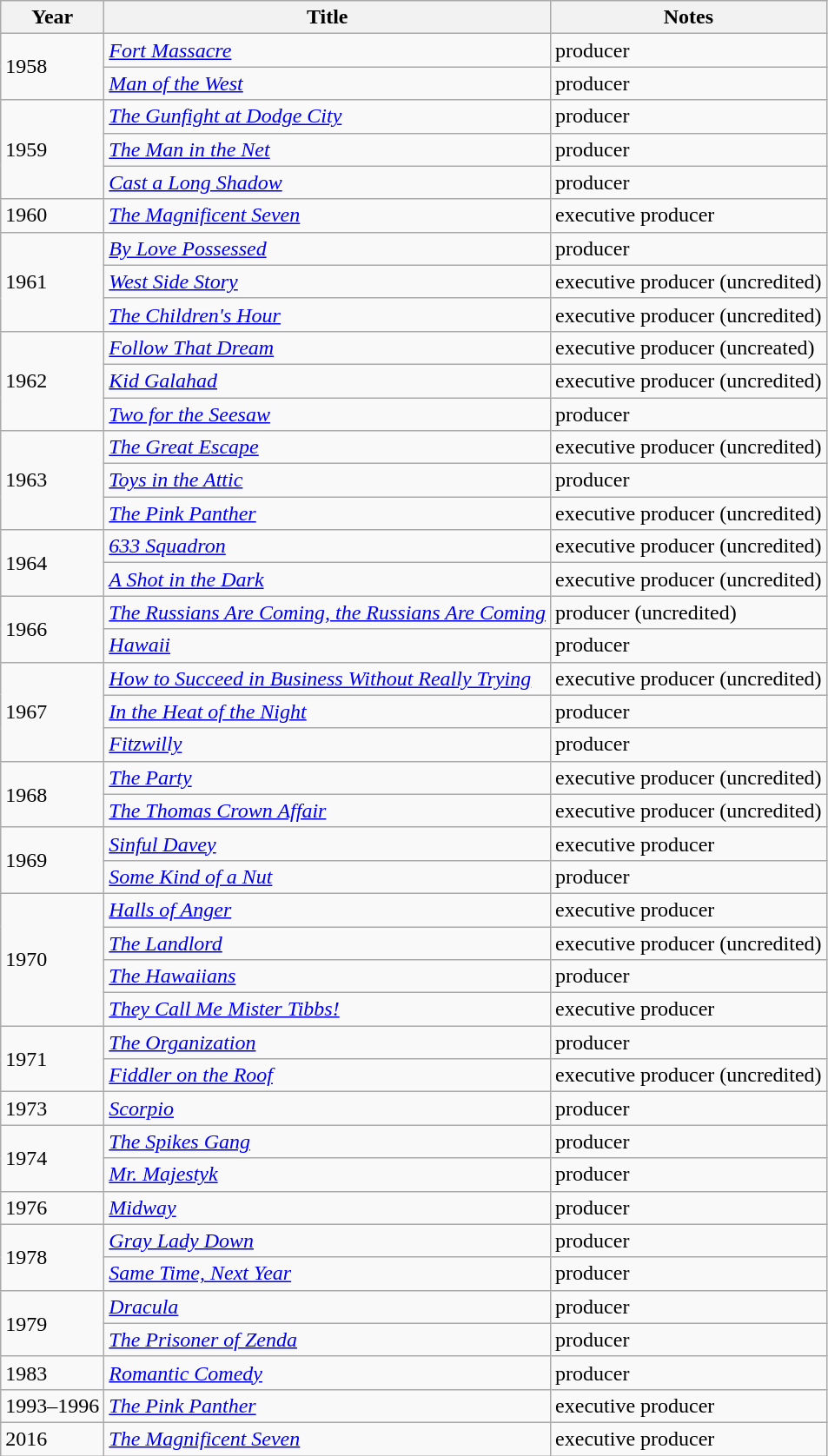<table class="wikitable sortable">
<tr>
<th>Year</th>
<th>Title</th>
<th>Notes</th>
</tr>
<tr>
<td rowspan="2">1958</td>
<td><em><a href='#'>Fort Massacre</a></em></td>
<td>producer</td>
</tr>
<tr>
<td><em><a href='#'>Man of the West</a></em></td>
<td>producer</td>
</tr>
<tr>
<td rowspan="3">1959</td>
<td><em><a href='#'>The Gunfight at Dodge City</a></em></td>
<td>producer</td>
</tr>
<tr>
<td><em><a href='#'>The Man in the Net</a></em></td>
<td>producer</td>
</tr>
<tr>
<td><em><a href='#'>Cast a Long Shadow</a></em></td>
<td>producer</td>
</tr>
<tr>
<td>1960</td>
<td><em><a href='#'>The Magnificent Seven</a></em></td>
<td>executive producer</td>
</tr>
<tr>
<td rowspan="3">1961</td>
<td><em><a href='#'>By Love Possessed</a></em></td>
<td>producer</td>
</tr>
<tr>
<td><em><a href='#'>West Side Story</a></em></td>
<td>executive producer (uncredited)</td>
</tr>
<tr>
<td><em><a href='#'>The Children's Hour</a></em></td>
<td>executive producer (uncredited)</td>
</tr>
<tr>
<td rowspan="3">1962</td>
<td><em><a href='#'>Follow That Dream</a></em></td>
<td>executive producer (uncreated)</td>
</tr>
<tr>
<td><em><a href='#'>Kid Galahad</a></em></td>
<td>executive producer (uncredited)</td>
</tr>
<tr>
<td><em><a href='#'>Two for the Seesaw</a></em></td>
<td>producer</td>
</tr>
<tr>
<td rowspan="3">1963</td>
<td><em><a href='#'>The Great Escape</a></em></td>
<td>executive producer (uncredited)</td>
</tr>
<tr>
<td><em><a href='#'>Toys in the Attic</a></em></td>
<td>producer</td>
</tr>
<tr>
<td><em><a href='#'>The Pink Panther</a></em></td>
<td>executive producer (uncredited)</td>
</tr>
<tr>
<td rowspan="2">1964</td>
<td><em><a href='#'>633 Squadron</a></em></td>
<td>executive producer (uncredited)</td>
</tr>
<tr>
<td><em><a href='#'>A Shot in the Dark</a></em></td>
<td>executive producer (uncredited)</td>
</tr>
<tr>
<td rowspan="2">1966</td>
<td><em><a href='#'>The Russians Are Coming, the Russians Are Coming</a></em></td>
<td>producer (uncredited)</td>
</tr>
<tr>
<td><em><a href='#'>Hawaii</a></em></td>
<td>producer</td>
</tr>
<tr>
<td rowspan="3">1967</td>
<td><em><a href='#'>How to Succeed in Business Without Really Trying</a></em></td>
<td>executive producer (uncredited)</td>
</tr>
<tr>
<td><em><a href='#'>In the Heat of the Night</a></em></td>
<td>producer</td>
</tr>
<tr>
<td><em><a href='#'>Fitzwilly</a></em></td>
<td>producer</td>
</tr>
<tr>
<td rowspan="2">1968</td>
<td><em><a href='#'>The Party</a></em></td>
<td>executive producer (uncredited)</td>
</tr>
<tr>
<td><em><a href='#'>The Thomas Crown Affair</a></em></td>
<td>executive producer (uncredited)</td>
</tr>
<tr>
<td rowspan="2">1969</td>
<td><em><a href='#'>Sinful Davey</a></em></td>
<td>executive producer</td>
</tr>
<tr>
<td><em><a href='#'>Some Kind of a Nut</a></em></td>
<td>producer</td>
</tr>
<tr>
<td rowspan="4">1970</td>
<td><em><a href='#'>Halls of Anger</a></em></td>
<td>executive producer</td>
</tr>
<tr>
<td><em><a href='#'>The Landlord</a></em></td>
<td>executive producer (uncredited)</td>
</tr>
<tr>
<td><em><a href='#'>The Hawaiians</a></em></td>
<td>producer</td>
</tr>
<tr>
<td><em><a href='#'>They Call Me Mister Tibbs!</a></em></td>
<td>executive producer</td>
</tr>
<tr>
<td rowspan="2">1971</td>
<td><em><a href='#'>The Organization</a></em></td>
<td>producer</td>
</tr>
<tr>
<td><em><a href='#'>Fiddler on the Roof</a></em></td>
<td>executive producer (uncredited)</td>
</tr>
<tr>
<td>1973</td>
<td><em><a href='#'>Scorpio</a></em></td>
<td>producer</td>
</tr>
<tr>
<td rowspan="2">1974</td>
<td><em><a href='#'>The Spikes Gang</a></em></td>
<td>producer</td>
</tr>
<tr>
<td><em><a href='#'>Mr. Majestyk</a></em></td>
<td>producer</td>
</tr>
<tr>
<td>1976</td>
<td><em><a href='#'>Midway</a></em></td>
<td>producer</td>
</tr>
<tr>
<td rowspan="2">1978</td>
<td><em><a href='#'>Gray Lady Down</a></em></td>
<td>producer</td>
</tr>
<tr>
<td><em><a href='#'>Same Time, Next Year</a></em></td>
<td>producer</td>
</tr>
<tr>
<td rowspan="2">1979</td>
<td><em><a href='#'>Dracula</a></em></td>
<td>producer</td>
</tr>
<tr>
<td><em><a href='#'>The Prisoner of Zenda</a></em></td>
<td>producer</td>
</tr>
<tr>
<td>1983</td>
<td><em><a href='#'>Romantic Comedy</a></em></td>
<td>producer</td>
</tr>
<tr>
<td>1993–1996</td>
<td><em><a href='#'>The Pink Panther</a></em></td>
<td>executive producer</td>
</tr>
<tr>
<td>2016</td>
<td><em><a href='#'>The Magnificent Seven</a></em></td>
<td>executive producer</td>
</tr>
</table>
